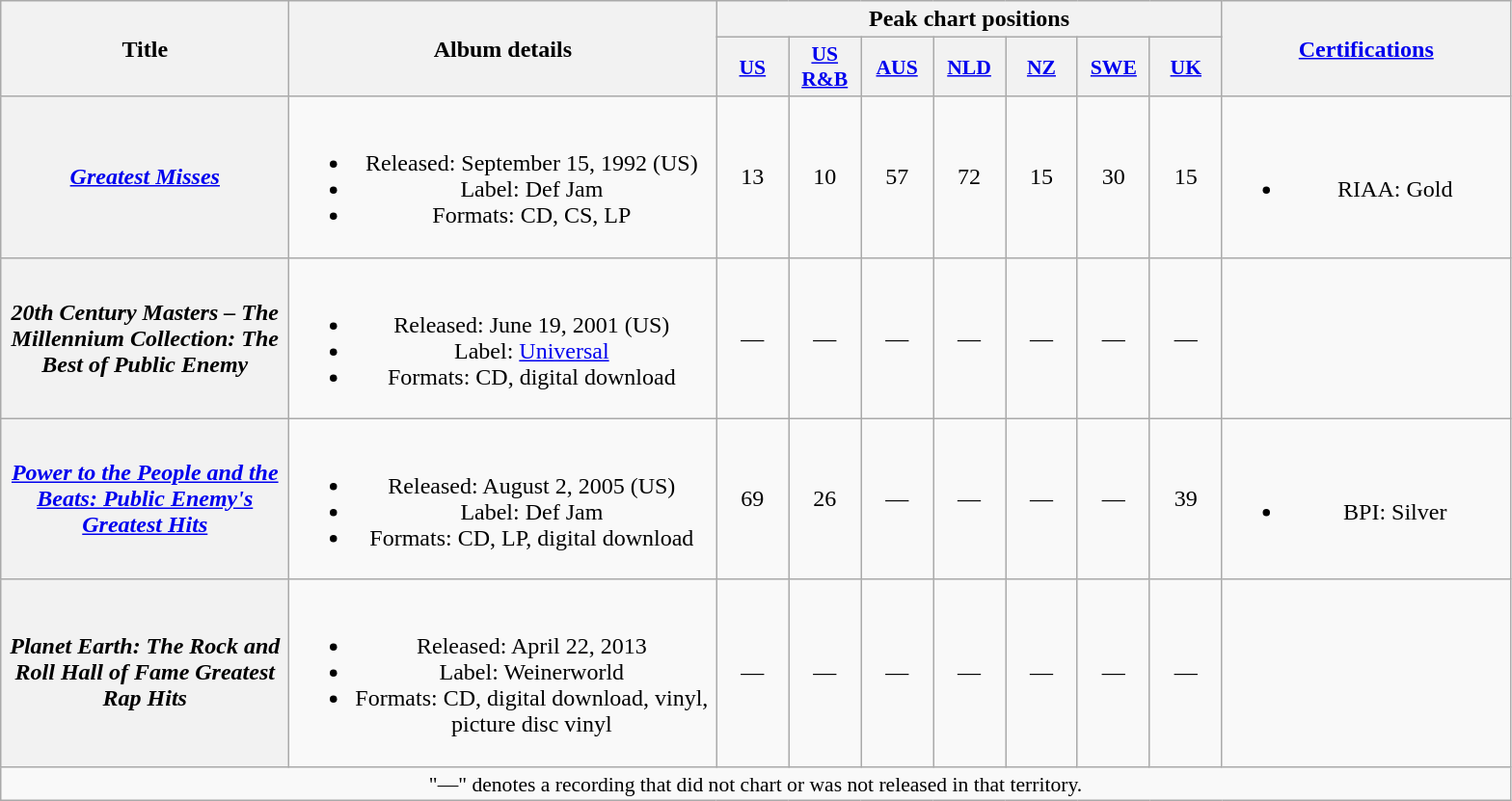<table class="wikitable plainrowheaders" style="text-align:center;">
<tr>
<th scope="col" rowspan="2" style="width:12em;">Title</th>
<th scope="col" rowspan="2" style="width:18em;">Album details</th>
<th scope="col" colspan="7">Peak chart positions</th>
<th scope="col" rowspan="2" style="width:12em;"><a href='#'>Certifications</a></th>
</tr>
<tr>
<th scope="col" style="width:3em;font-size:90%;"><a href='#'>US</a><br></th>
<th scope="col" style="width:3em;font-size:90%;"><a href='#'>US<br>R&B</a><br></th>
<th scope="col" style="width:3em;font-size:90%;"><a href='#'>AUS</a><br></th>
<th scope="col" style="width:3em;font-size:90%;"><a href='#'>NLD</a><br></th>
<th scope="col" style="width:3em;font-size:90%;"><a href='#'>NZ</a><br></th>
<th scope="col" style="width:3em;font-size:90%;"><a href='#'>SWE</a><br></th>
<th scope="col" style="width:3em;font-size:90%;"><a href='#'>UK</a><br></th>
</tr>
<tr>
<th scope="row"><em><a href='#'>Greatest Misses</a></em></th>
<td><br><ul><li>Released: September 15, 1992 <span>(US)</span></li><li>Label: Def Jam</li><li>Formats: CD, CS, LP</li></ul></td>
<td>13</td>
<td>10</td>
<td>57</td>
<td>72</td>
<td>15</td>
<td>30</td>
<td>15</td>
<td><br><ul><li>RIAA: Gold</li></ul></td>
</tr>
<tr>
<th scope="row"><em>20th Century Masters – The Millennium Collection: The Best of Public Enemy</em></th>
<td><br><ul><li>Released: June 19, 2001 <span>(US)</span></li><li>Label: <a href='#'>Universal</a></li><li>Formats: CD, digital download</li></ul></td>
<td>—</td>
<td>—</td>
<td>—</td>
<td>—</td>
<td>—</td>
<td>—</td>
<td>—</td>
<td></td>
</tr>
<tr>
<th scope="row"><em><a href='#'>Power to the People and the Beats: Public Enemy's Greatest Hits</a></em></th>
<td><br><ul><li>Released: August 2, 2005 <span>(US)</span></li><li>Label: Def Jam</li><li>Formats: CD, LP, digital download</li></ul></td>
<td>69</td>
<td>26</td>
<td>—</td>
<td>—</td>
<td>—</td>
<td>—</td>
<td>39</td>
<td><br><ul><li>BPI: Silver</li></ul></td>
</tr>
<tr>
<th scope="row"><em>Planet Earth: The Rock and Roll Hall of Fame Greatest Rap Hits</em></th>
<td><br><ul><li>Released: April 22, 2013</li><li>Label: Weinerworld</li><li>Formats: CD, digital download, vinyl, picture disc vinyl</li></ul></td>
<td>—</td>
<td>—</td>
<td>—</td>
<td>—</td>
<td>—</td>
<td>—</td>
<td>—</td>
<td></td>
</tr>
<tr>
<td colspan="10" style="font-size:90%">"—" denotes a recording that did not chart or was not released in that territory.</td>
</tr>
</table>
